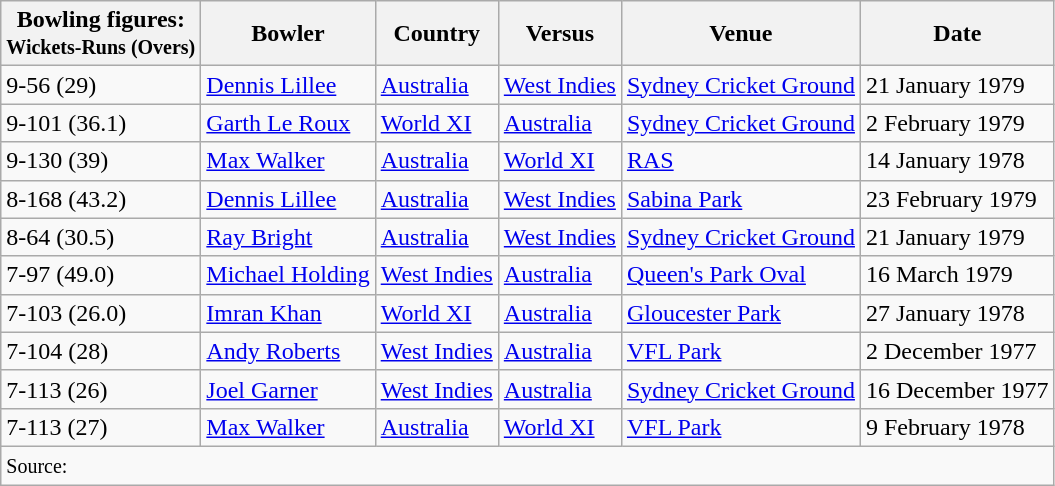<table class="wikitable">
<tr>
<th>Bowling figures:<br><small>Wickets-Runs (Overs)</small></th>
<th>Bowler</th>
<th>Country</th>
<th>Versus</th>
<th>Venue</th>
<th>Date</th>
</tr>
<tr>
<td>9-56 (29)</td>
<td><a href='#'>Dennis Lillee</a></td>
<td> <a href='#'>Australia</a></td>
<td> <a href='#'>West Indies</a></td>
<td><a href='#'>Sydney Cricket Ground</a></td>
<td>21 January 1979</td>
</tr>
<tr>
<td>9-101 (36.1)</td>
<td><a href='#'>Garth Le Roux</a></td>
<td> <a href='#'>World XI</a></td>
<td> <a href='#'>Australia</a></td>
<td><a href='#'>Sydney Cricket Ground</a></td>
<td>2 February 1979</td>
</tr>
<tr>
<td>9-130 (39)</td>
<td><a href='#'>Max Walker</a></td>
<td> <a href='#'>Australia</a></td>
<td> <a href='#'>World XI</a></td>
<td><a href='#'>RAS</a></td>
<td>14 January 1978</td>
</tr>
<tr>
<td>8-168 (43.2)</td>
<td><a href='#'>Dennis Lillee</a></td>
<td> <a href='#'>Australia</a></td>
<td> <a href='#'>West Indies</a></td>
<td><a href='#'>Sabina Park</a></td>
<td>23 February 1979</td>
</tr>
<tr>
<td>8-64 (30.5)</td>
<td><a href='#'>Ray Bright</a></td>
<td> <a href='#'>Australia</a></td>
<td> <a href='#'>West Indies</a></td>
<td><a href='#'>Sydney Cricket Ground</a></td>
<td>21 January 1979</td>
</tr>
<tr>
<td>7-97 (49.0)</td>
<td><a href='#'>Michael Holding</a></td>
<td> <a href='#'>West Indies</a></td>
<td> <a href='#'>Australia</a></td>
<td><a href='#'>Queen's Park Oval</a></td>
<td>16 March 1979</td>
</tr>
<tr>
<td>7-103 (26.0)</td>
<td><a href='#'>Imran Khan</a></td>
<td> <a href='#'>World XI</a></td>
<td> <a href='#'>Australia</a></td>
<td><a href='#'>Gloucester Park</a></td>
<td>27 January 1978</td>
</tr>
<tr>
<td>7-104 (28)</td>
<td><a href='#'>Andy Roberts</a></td>
<td> <a href='#'>West Indies</a></td>
<td> <a href='#'>Australia</a></td>
<td><a href='#'>VFL Park</a></td>
<td>2 December 1977</td>
</tr>
<tr>
<td>7-113 (26)</td>
<td><a href='#'>Joel Garner</a></td>
<td> <a href='#'>West Indies</a></td>
<td> <a href='#'>Australia</a></td>
<td><a href='#'>Sydney Cricket Ground</a></td>
<td>16 December 1977</td>
</tr>
<tr>
<td>7-113 (27)</td>
<td><a href='#'>Max Walker</a></td>
<td> <a href='#'>Australia</a></td>
<td> <a href='#'>World XI</a></td>
<td><a href='#'>VFL Park</a></td>
<td>9 February 1978</td>
</tr>
<tr>
<td colspan=6><small>Source:</small></td>
</tr>
</table>
